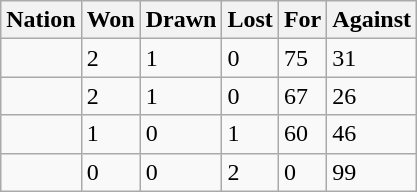<table class="wikitable">
<tr>
<th>Nation</th>
<th>Won</th>
<th>Drawn</th>
<th>Lost</th>
<th>For</th>
<th>Against</th>
</tr>
<tr>
<td></td>
<td>2</td>
<td>1</td>
<td>0</td>
<td>75</td>
<td>31</td>
</tr>
<tr>
<td></td>
<td>2</td>
<td>1</td>
<td>0</td>
<td>67</td>
<td>26</td>
</tr>
<tr>
<td></td>
<td>1</td>
<td>0</td>
<td>1</td>
<td>60</td>
<td>46</td>
</tr>
<tr>
<td></td>
<td>0</td>
<td>0</td>
<td>2</td>
<td>0</td>
<td>99</td>
</tr>
</table>
